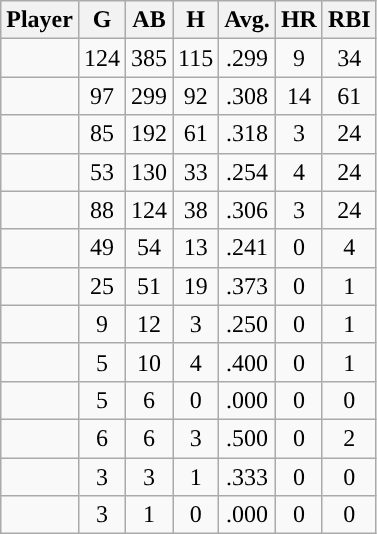<table class="wikitable sortable">
<tr>
<th>Player</th>
<th>G</th>
<th>AB</th>
<th>H</th>
<th>Avg.</th>
<th>HR</th>
<th>RBI</th>
</tr>
<tr align="center">
<td></td>
<td>124</td>
<td>385</td>
<td>115</td>
<td>.299</td>
<td>9</td>
<td>34</td>
</tr>
<tr align="center">
<td></td>
<td>97</td>
<td>299</td>
<td>92</td>
<td>.308</td>
<td>14</td>
<td>61</td>
</tr>
<tr align="center">
<td></td>
<td>85</td>
<td>192</td>
<td>61</td>
<td>.318</td>
<td>3</td>
<td>24</td>
</tr>
<tr align="center">
<td></td>
<td>53</td>
<td>130</td>
<td>33</td>
<td>.254</td>
<td>4</td>
<td>24</td>
</tr>
<tr align=center>
<td></td>
<td>88</td>
<td>124</td>
<td>38</td>
<td>.306</td>
<td>3</td>
<td>24</td>
</tr>
<tr align="center">
<td></td>
<td>49</td>
<td>54</td>
<td>13</td>
<td>.241</td>
<td>0</td>
<td>4</td>
</tr>
<tr align="center">
<td></td>
<td>25</td>
<td>51</td>
<td>19</td>
<td>.373</td>
<td>0</td>
<td>1</td>
</tr>
<tr align="center">
<td></td>
<td>9</td>
<td>12</td>
<td>3</td>
<td>.250</td>
<td>0</td>
<td>1</td>
</tr>
<tr align="center">
<td></td>
<td>5</td>
<td>10</td>
<td>4</td>
<td>.400</td>
<td>0</td>
<td>1</td>
</tr>
<tr align="center">
<td></td>
<td>5</td>
<td>6</td>
<td>0</td>
<td>.000</td>
<td>0</td>
<td>0</td>
</tr>
<tr align="center">
<td></td>
<td>6</td>
<td>6</td>
<td>3</td>
<td>.500</td>
<td>0</td>
<td>2</td>
</tr>
<tr align="center">
<td></td>
<td>3</td>
<td>3</td>
<td>1</td>
<td>.333</td>
<td>0</td>
<td>0</td>
</tr>
<tr align="center">
<td></td>
<td>3</td>
<td>1</td>
<td>0</td>
<td>.000</td>
<td>0</td>
<td>0</td>
</tr>
</table>
